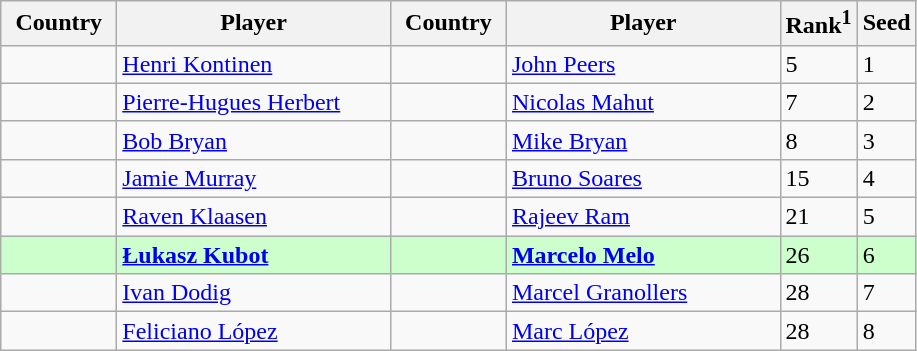<table class="sortable wikitable">
<tr>
<th width="70">Country</th>
<th width="175">Player</th>
<th width="70">Country</th>
<th width="175">Player</th>
<th>Rank<sup>1</sup></th>
<th>Seed</th>
</tr>
<tr>
<td></td>
<td><a href='#'>Henri Kontinen</a></td>
<td></td>
<td><a href='#'>John Peers</a></td>
<td>5</td>
<td>1</td>
</tr>
<tr>
<td></td>
<td><a href='#'>Pierre-Hugues Herbert</a></td>
<td></td>
<td><a href='#'>Nicolas Mahut</a></td>
<td>7</td>
<td>2</td>
</tr>
<tr>
<td></td>
<td><a href='#'>Bob Bryan</a></td>
<td></td>
<td><a href='#'>Mike Bryan</a></td>
<td>8</td>
<td>3</td>
</tr>
<tr>
<td></td>
<td><a href='#'>Jamie Murray</a></td>
<td></td>
<td><a href='#'>Bruno Soares</a></td>
<td>15</td>
<td>4</td>
</tr>
<tr>
<td></td>
<td><a href='#'>Raven Klaasen</a></td>
<td></td>
<td><a href='#'>Rajeev Ram</a></td>
<td>21</td>
<td>5</td>
</tr>
<tr style="background:#cfc;">
<td></td>
<td><strong><a href='#'>Łukasz Kubot</a></strong></td>
<td></td>
<td><strong><a href='#'>Marcelo Melo</a></strong></td>
<td>26</td>
<td>6</td>
</tr>
<tr>
<td></td>
<td><a href='#'>Ivan Dodig</a></td>
<td></td>
<td><a href='#'>Marcel Granollers</a></td>
<td>28</td>
<td>7</td>
</tr>
<tr>
<td></td>
<td><a href='#'>Feliciano López</a></td>
<td></td>
<td><a href='#'>Marc López</a></td>
<td>28</td>
<td>8</td>
</tr>
</table>
